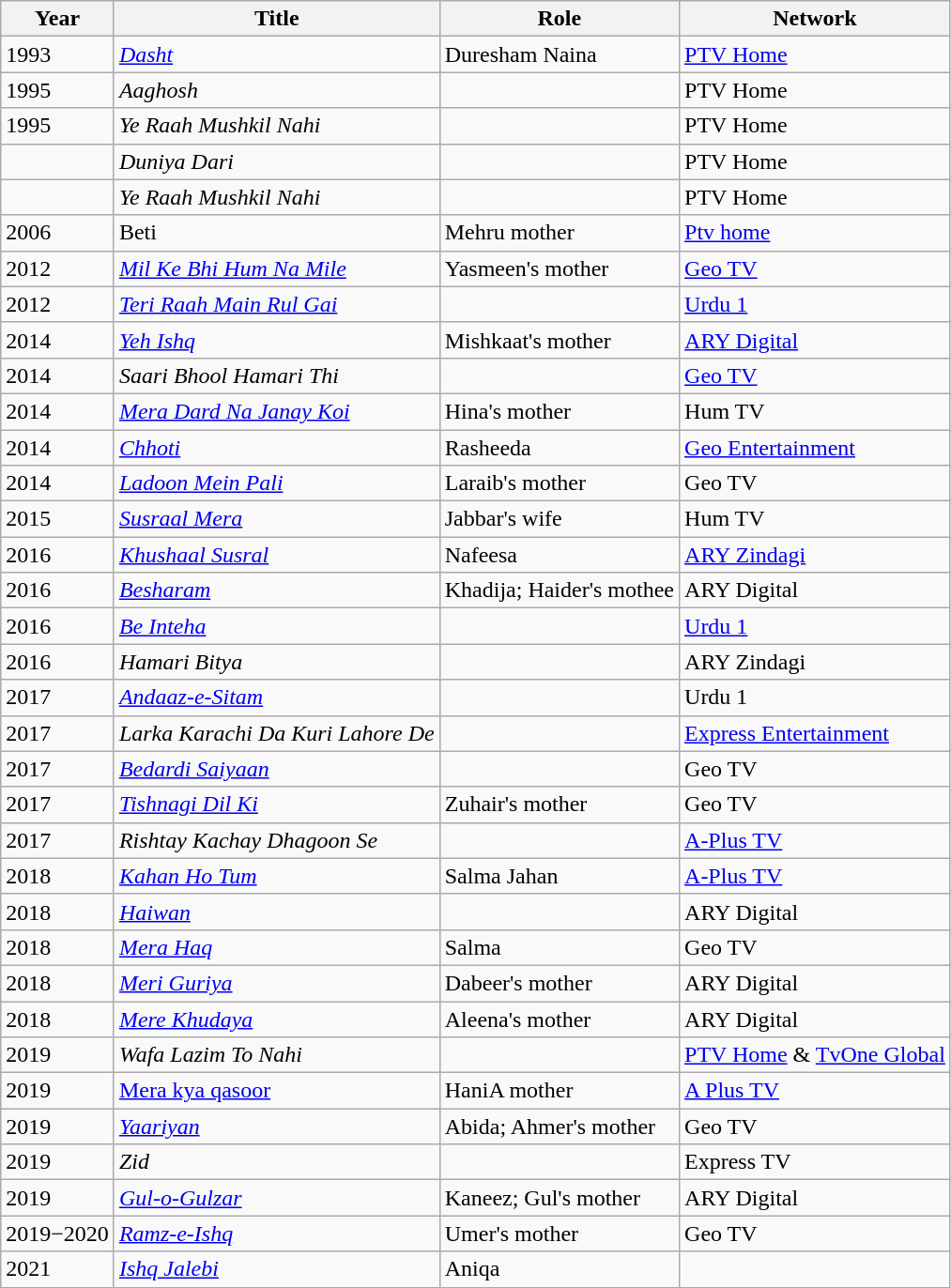<table class="wikitable">
<tr>
<th>Year</th>
<th>Title</th>
<th>Role</th>
<th>Network</th>
</tr>
<tr>
<td>1993</td>
<td><em><a href='#'>Dasht</a></em></td>
<td>Duresham Naina</td>
<td><a href='#'>PTV Home</a></td>
</tr>
<tr>
<td>1995</td>
<td><em>Aaghosh</em></td>
<td></td>
<td>PTV Home</td>
</tr>
<tr>
<td>1995</td>
<td><em>Ye Raah Mushkil Nahi</em></td>
<td></td>
<td>PTV Home</td>
</tr>
<tr>
<td></td>
<td><em>Duniya Dari</em></td>
<td></td>
<td>PTV Home</td>
</tr>
<tr>
<td></td>
<td><em>Ye Raah Mushkil Nahi</em></td>
<td></td>
<td>PTV Home</td>
</tr>
<tr>
<td>2006</td>
<td>Beti</td>
<td>Mehru mother</td>
<td><a href='#'>Ptv home</a></td>
</tr>
<tr>
<td>2012</td>
<td><em><a href='#'>Mil Ke Bhi Hum Na Mile</a></em></td>
<td>Yasmeen's mother</td>
<td><a href='#'>Geo TV</a></td>
</tr>
<tr>
<td>2012</td>
<td><em><a href='#'>Teri Raah Main Rul Gai</a></em></td>
<td></td>
<td><a href='#'>Urdu 1</a></td>
</tr>
<tr>
<td>2014</td>
<td><em><a href='#'>Yeh Ishq</a></em></td>
<td>Mishkaat's mother</td>
<td><a href='#'>ARY Digital</a></td>
</tr>
<tr>
<td>2014</td>
<td><em>Saari Bhool Hamari Thi</em></td>
<td></td>
<td><a href='#'>Geo TV</a></td>
</tr>
<tr>
<td>2014</td>
<td><em><a href='#'>Mera Dard Na Janay Koi</a></em></td>
<td>Hina's mother</td>
<td>Hum TV</td>
</tr>
<tr>
<td>2014</td>
<td><em><a href='#'>Chhoti</a></em></td>
<td>Rasheeda</td>
<td><a href='#'>Geo Entertainment</a></td>
</tr>
<tr>
<td>2014</td>
<td><em><a href='#'>Ladoon Mein Pali</a></em></td>
<td>Laraib's mother</td>
<td>Geo TV</td>
</tr>
<tr>
<td>2015</td>
<td><em><a href='#'>Susraal Mera</a></em></td>
<td>Jabbar's wife</td>
<td>Hum TV</td>
</tr>
<tr>
<td>2016</td>
<td><em><a href='#'>Khushaal Susral</a></em></td>
<td>Nafeesa</td>
<td><a href='#'>ARY Zindagi</a></td>
</tr>
<tr>
<td>2016</td>
<td><em><a href='#'>Besharam</a></em></td>
<td>Khadija; Haider's mothee</td>
<td>ARY Digital</td>
</tr>
<tr>
<td>2016</td>
<td><em><a href='#'>Be Inteha</a></em></td>
<td></td>
<td><a href='#'>Urdu 1</a></td>
</tr>
<tr>
<td>2016</td>
<td><em>Hamari Bitya</em></td>
<td></td>
<td>ARY Zindagi</td>
</tr>
<tr>
<td>2017</td>
<td><em><a href='#'>Andaaz-e-Sitam</a></em></td>
<td></td>
<td>Urdu 1</td>
</tr>
<tr>
<td>2017</td>
<td><em>Larka Karachi Da Kuri Lahore De</em></td>
<td></td>
<td><a href='#'>Express Entertainment</a></td>
</tr>
<tr>
<td>2017</td>
<td><em><a href='#'>Bedardi Saiyaan</a></em></td>
<td></td>
<td>Geo TV</td>
</tr>
<tr>
<td>2017</td>
<td><em><a href='#'>Tishnagi Dil Ki</a></em></td>
<td>Zuhair's mother</td>
<td>Geo TV</td>
</tr>
<tr>
<td>2017</td>
<td><em>Rishtay Kachay Dhagoon Se</em></td>
<td></td>
<td><a href='#'>A-Plus TV</a></td>
</tr>
<tr>
<td>2018</td>
<td><em><a href='#'>Kahan Ho Tum</a></em></td>
<td>Salma Jahan</td>
<td><a href='#'>A-Plus TV</a></td>
</tr>
<tr>
<td>2018</td>
<td><em><a href='#'>Haiwan</a></em></td>
<td></td>
<td>ARY Digital</td>
</tr>
<tr>
<td>2018</td>
<td><em><a href='#'>Mera Haq</a></em></td>
<td>Salma</td>
<td>Geo TV</td>
</tr>
<tr>
<td>2018</td>
<td><em><a href='#'>Meri Guriya</a></em></td>
<td>Dabeer's mother</td>
<td>ARY Digital</td>
</tr>
<tr>
<td>2018</td>
<td><em><a href='#'>Mere Khudaya</a></em></td>
<td>Aleena's mother</td>
<td>ARY Digital</td>
</tr>
<tr>
<td>2019</td>
<td><em>Wafa Lazim To Nahi</em></td>
<td></td>
<td><a href='#'>PTV Home</a> & <a href='#'>TvOne Global</a></td>
</tr>
<tr>
<td>2019</td>
<td><a href='#'>Mera kya qasoor</a></td>
<td>HaniA mother</td>
<td><a href='#'>A Plus TV</a></td>
</tr>
<tr>
<td>2019</td>
<td><em><a href='#'>Yaariyan</a></em></td>
<td>Abida; Ahmer's mother</td>
<td>Geo TV</td>
</tr>
<tr>
<td>2019</td>
<td><em>Zid</em></td>
<td></td>
<td>Express TV</td>
</tr>
<tr>
<td>2019</td>
<td><em><a href='#'>Gul-o-Gulzar</a></em></td>
<td>Kaneez; Gul's mother</td>
<td>ARY Digital</td>
</tr>
<tr>
<td>2019−2020</td>
<td><em><a href='#'>Ramz-e-Ishq</a></em></td>
<td>Umer's mother</td>
<td>Geo TV</td>
</tr>
<tr>
<td>2021</td>
<td><em><a href='#'>Ishq Jalebi</a></em></td>
<td>Aniqa</td>
</tr>
</table>
